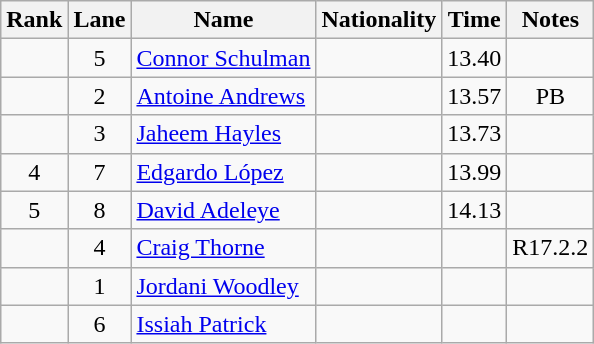<table class="wikitable sortable" style="text-align:center">
<tr>
<th>Rank</th>
<th>Lane</th>
<th>Name</th>
<th>Nationality</th>
<th>Time</th>
<th>Notes</th>
</tr>
<tr>
<td></td>
<td>5</td>
<td align=left><a href='#'>Connor Schulman</a></td>
<td align=left></td>
<td>13.40</td>
<td></td>
</tr>
<tr>
<td></td>
<td>2</td>
<td align=left><a href='#'>Antoine Andrews</a></td>
<td align=left></td>
<td>13.57</td>
<td>PB</td>
</tr>
<tr>
<td></td>
<td>3</td>
<td align=left><a href='#'>Jaheem Hayles</a></td>
<td align=left></td>
<td>13.73</td>
<td></td>
</tr>
<tr>
<td>4</td>
<td>7</td>
<td align=left><a href='#'>Edgardo López</a></td>
<td align=left></td>
<td>13.99</td>
<td></td>
</tr>
<tr>
<td>5</td>
<td>8</td>
<td align=left><a href='#'>David Adeleye</a></td>
<td align=left></td>
<td>14.13</td>
<td></td>
</tr>
<tr>
<td></td>
<td>4</td>
<td align=left><a href='#'>Craig Thorne</a></td>
<td align=left></td>
<td></td>
<td>R17.2.2</td>
</tr>
<tr>
<td></td>
<td>1</td>
<td align=left><a href='#'>Jordani Woodley</a></td>
<td align=left></td>
<td></td>
<td></td>
</tr>
<tr>
<td></td>
<td>6</td>
<td align=left><a href='#'>Issiah Patrick</a></td>
<td align=left></td>
<td></td>
<td></td>
</tr>
</table>
